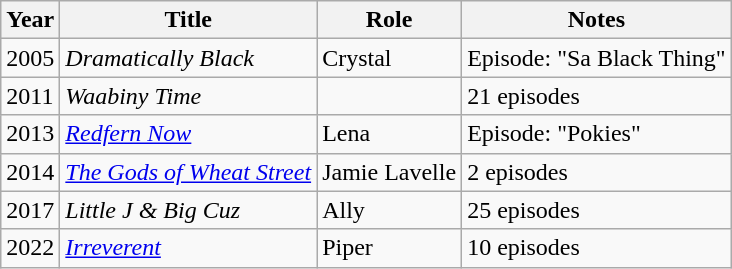<table class="wikitable sortable">
<tr>
<th>Year</th>
<th>Title</th>
<th>Role</th>
<th>Notes</th>
</tr>
<tr>
<td>2005</td>
<td><em>Dramatically Black</em></td>
<td>Crystal</td>
<td>Episode: "Sa Black Thing"</td>
</tr>
<tr>
<td>2011</td>
<td><em>Waabiny Time</em></td>
<td></td>
<td>21 episodes</td>
</tr>
<tr>
<td>2013</td>
<td><em><a href='#'>Redfern Now</a></em></td>
<td>Lena</td>
<td>Episode: "Pokies"</td>
</tr>
<tr>
<td>2014</td>
<td><em><a href='#'>The Gods of Wheat Street</a></em></td>
<td>Jamie Lavelle</td>
<td>2 episodes</td>
</tr>
<tr>
<td>2017</td>
<td><em>Little J & Big Cuz</em></td>
<td>Ally</td>
<td>25 episodes</td>
</tr>
<tr>
<td>2022</td>
<td><em><a href='#'>Irreverent</a></em></td>
<td>Piper</td>
<td>10 episodes</td>
</tr>
</table>
